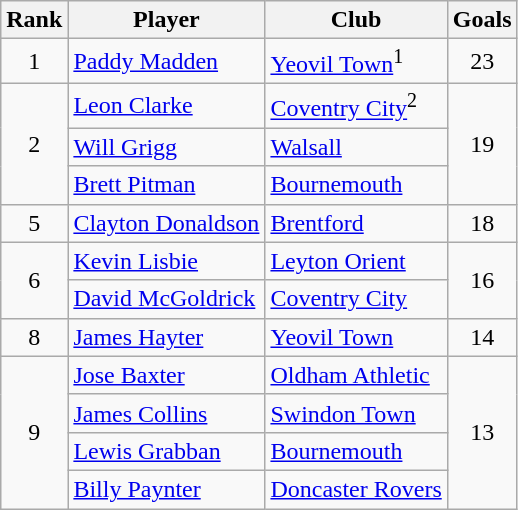<table class="wikitable" style="text-align:center">
<tr>
<th>Rank</th>
<th>Player</th>
<th>Club</th>
<th>Goals</th>
</tr>
<tr>
<td>1</td>
<td align="left"><a href='#'>Paddy Madden</a></td>
<td align="left"><a href='#'>Yeovil Town</a><sup>1</sup></td>
<td>23</td>
</tr>
<tr>
<td rowspan=3>2</td>
<td align="left"><a href='#'>Leon Clarke</a></td>
<td align="left"><a href='#'>Coventry City</a><sup>2</sup></td>
<td rowspan=3>19</td>
</tr>
<tr>
<td align="left"><a href='#'>Will Grigg</a></td>
<td align="left"><a href='#'>Walsall</a></td>
</tr>
<tr>
<td align="left"><a href='#'>Brett Pitman</a></td>
<td align="left"><a href='#'>Bournemouth</a></td>
</tr>
<tr>
<td>5</td>
<td align="left"><a href='#'>Clayton Donaldson</a></td>
<td align="left"><a href='#'>Brentford</a></td>
<td>18</td>
</tr>
<tr>
<td rowspan=2>6</td>
<td align="left"><a href='#'>Kevin Lisbie</a></td>
<td align="left"><a href='#'>Leyton Orient</a></td>
<td rowspan=2>16</td>
</tr>
<tr>
<td align="left"><a href='#'>David McGoldrick</a></td>
<td align="left"><a href='#'>Coventry City</a></td>
</tr>
<tr>
<td>8</td>
<td align="left"><a href='#'>James Hayter</a></td>
<td align="left"><a href='#'>Yeovil Town</a></td>
<td>14</td>
</tr>
<tr>
<td rowspan=5>9</td>
<td align="left"><a href='#'>Jose Baxter</a></td>
<td align="left"><a href='#'>Oldham Athletic</a></td>
<td rowspan=5>13</td>
</tr>
<tr>
<td align="left"><a href='#'>James Collins</a></td>
<td align="left"><a href='#'>Swindon Town</a></td>
</tr>
<tr>
<td align="left"><a href='#'>Lewis Grabban</a></td>
<td align="left"><a href='#'>Bournemouth</a></td>
</tr>
<tr>
<td align="left"><a href='#'>Billy Paynter</a></td>
<td align="left"><a href='#'>Doncaster Rovers</a></td>
</tr>
</table>
